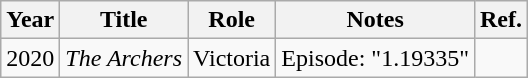<table class="wikitable">
<tr>
<th>Year</th>
<th>Title</th>
<th>Role</th>
<th>Notes</th>
<th>Ref.</th>
</tr>
<tr>
<td>2020</td>
<td><em>The Archers</em></td>
<td>Victoria</td>
<td>Episode: "1.19335"</td>
<td></td>
</tr>
</table>
